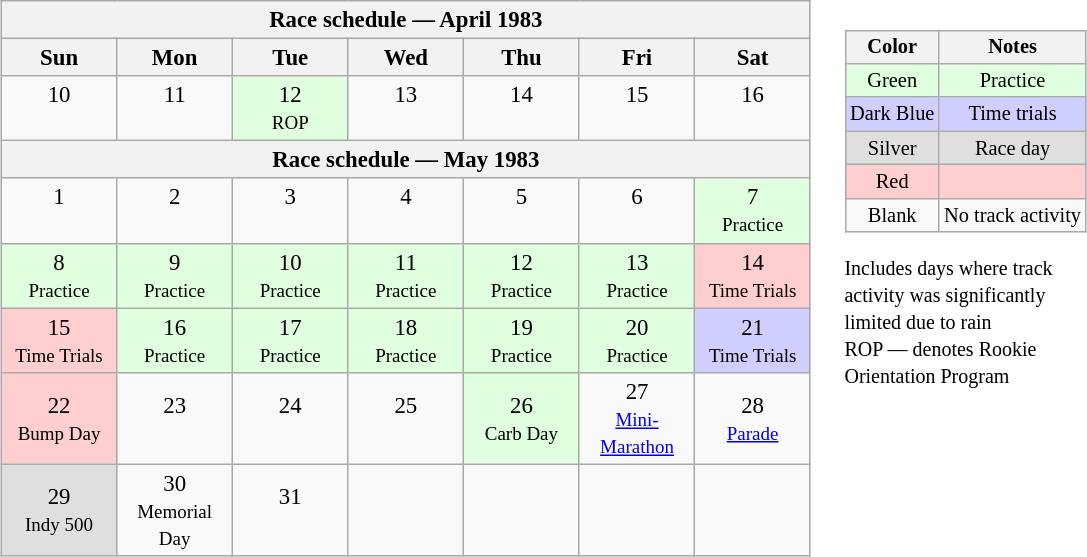<table>
<tr>
<td><br><table class="wikitable" style="text-align:center; font-size:95%">
<tr valign="top">
<th colspan=7>Race schedule — April 1983</th>
</tr>
<tr>
<th scope="col" width="70">Sun</th>
<th scope="col" width="70">Mon</th>
<th scope="col" width="70">Tue</th>
<th scope="col" width="70">Wed</th>
<th scope="col" width="70">Thu</th>
<th scope="col" width="70">Fri</th>
<th scope="col" width="70">Sat</th>
</tr>
<tr>
<td>10<br> </td>
<td>11<br> </td>
<td style="background:#DFFFDF;">12<br><small>ROP</small></td>
<td>13<br> </td>
<td>14<br> </td>
<td>15<br> </td>
<td>16<br> </td>
</tr>
<tr valign="top">
<th colspan=7>Race schedule — May 1983</th>
</tr>
<tr>
<td>1<br> </td>
<td>2<br> </td>
<td>3<br> </td>
<td>4<br> </td>
<td>5<br> </td>
<td>6<br> </td>
<td style="background:#DFFFDF;">7<br><small>Practice</small></td>
</tr>
<tr>
<td style="background:#DFFFDF;">8<br><small>Practice</small></td>
<td style="background:#DFFFDF;">9<br><small>Practice</small></td>
<td style="background:#DFFFDF;">10<br><small>Practice</small></td>
<td style="background:#DFFFDF;">11<br><small>Practice</small></td>
<td style="background:#DFFFDF;">12<br><small>Practice</small></td>
<td style="background:#DFFFDF;">13<br><small>Practice</small></td>
<td style="background:#FFCFCF;">14<br><small>Time Trials</small></td>
</tr>
<tr>
<td style="background:#FFCFCF;">15<br><small>Time Trials</small></td>
<td style="background:#DFFFDF;">16<br><small>Practice</small></td>
<td style="background:#DFFFDF;">17<br><small>Practice</small></td>
<td style="background:#DFFFDF;">18<br><small>Practice</small></td>
<td style="background:#DFFFDF;">19<br><small>Practice</small></td>
<td style="background:#DFFFDF;">20<br><small>Practice</small></td>
<td style="background:#CFCFFF;">21<br><small>Time Trials</small></td>
</tr>
<tr>
<td style="background:#FFCFCF;">22<br><small>Bump Day</small></td>
<td>23<br> </td>
<td>24<br> </td>
<td>25<br> </td>
<td style="background:#DFFFDF;">26<br><small>Carb Day</small></td>
<td>27<br><small><a href='#'>Mini-Marathon</a></small></td>
<td>28<br><small><a href='#'>Parade</a></small></td>
</tr>
<tr>
<td style="background:#DFDFDF;">29<br><small>Indy 500</small></td>
<td>30<br><small>Memorial Day</small></td>
<td>31<br> </td>
<td> </td>
<td> </td>
<td> </td>
<td> </td>
</tr>
</table>
</td>
<td valign="top"><br><table>
<tr>
<td><br><table style="margin-right:0; font-size:85%; text-align:center;" class="wikitable">
<tr>
<th>Color</th>
<th>Notes</th>
</tr>
<tr style="background:#DFFFDF;">
<td>Green</td>
<td>Practice</td>
</tr>
<tr style="background:#CFCFFF;">
<td>Dark Blue</td>
<td>Time trials</td>
</tr>
<tr style="background:#DFDFDF;">
<td>Silver</td>
<td>Race day</td>
</tr>
<tr style="background:#FFCFCF;">
<td>Red</td>
<td></td>
</tr>
<tr>
<td>Blank</td>
<td>No track activity</td>
</tr>
</table>
 <small>Includes days where track<br>activity was significantly<br>limited due to rain</small><br><small>ROP — denotes Rookie<br>Orientation Program</small></td>
</tr>
</table>
</td>
</tr>
</table>
